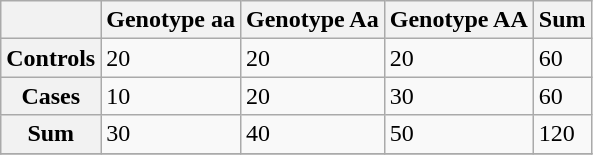<table class="wikitable">
<tr>
<th></th>
<th>Genotype aa</th>
<th>Genotype Aa</th>
<th>Genotype AA</th>
<th>Sum</th>
</tr>
<tr>
<th>Controls</th>
<td>20</td>
<td>20</td>
<td>20</td>
<td>60</td>
</tr>
<tr>
<th>Cases</th>
<td>10</td>
<td>20</td>
<td>30</td>
<td>60</td>
</tr>
<tr>
<th>Sum</th>
<td>30</td>
<td>40</td>
<td>50</td>
<td>120</td>
</tr>
<tr>
</tr>
</table>
